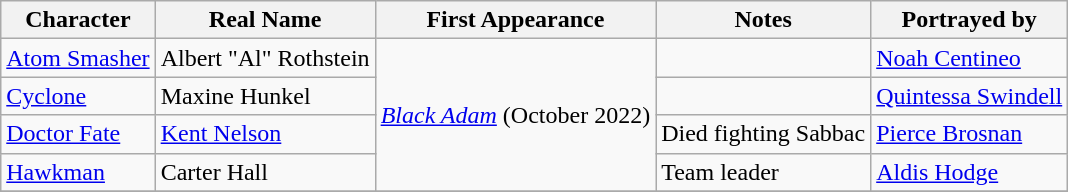<table class="wikitable">
<tr>
<th>Character</th>
<th>Real Name</th>
<th>First Appearance</th>
<th>Notes</th>
<th>Portrayed by</th>
</tr>
<tr>
<td><a href='#'>Atom Smasher</a></td>
<td>Albert "Al" Rothstein</td>
<td rowspan="4"><em><a href='#'>Black Adam</a></em> (October 2022)</td>
<td></td>
<td><a href='#'>Noah Centineo</a></td>
</tr>
<tr>
<td><a href='#'>Cyclone</a></td>
<td>Maxine Hunkel</td>
<td></td>
<td><a href='#'>Quintessa Swindell</a></td>
</tr>
<tr>
<td><a href='#'>Doctor Fate</a></td>
<td><a href='#'>Kent Nelson</a></td>
<td>Died fighting Sabbac</td>
<td><a href='#'>Pierce Brosnan</a></td>
</tr>
<tr>
<td><a href='#'>Hawkman</a></td>
<td>Carter Hall</td>
<td>Team leader</td>
<td><a href='#'>Aldis Hodge</a></td>
</tr>
<tr>
</tr>
</table>
